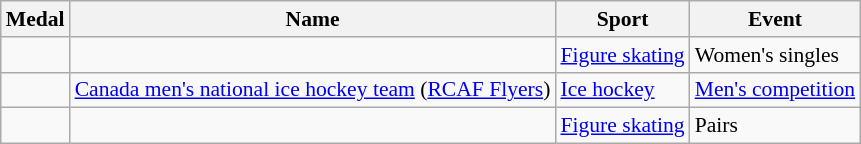<table class="wikitable sortable" style="font-size:90%">
<tr>
<th>Medal</th>
<th>Name</th>
<th>Sport</th>
<th>Event</th>
</tr>
<tr>
<td></td>
<td></td>
<td><a href='#'>Figure skating</a></td>
<td>Women's singles</td>
</tr>
<tr>
<td></td>
<td><a href='#'>Canada men's national ice hockey team</a> (<a href='#'>RCAF Flyers</a>)<br></td>
<td><a href='#'>Ice hockey</a></td>
<td><a href='#'>Men's competition</a></td>
</tr>
<tr>
<td></td>
<td> <br> </td>
<td><a href='#'>Figure skating</a></td>
<td>Pairs</td>
</tr>
</table>
